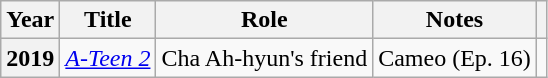<table class="wikitable plainrowheaders" style="text-align:center">
<tr>
<th scope="col">Year</th>
<th scope="col">Title</th>
<th scope="col">Role</th>
<th scope="col">Notes</th>
<th scope="col"></th>
</tr>
<tr>
<th scope="row">2019</th>
<td><em><a href='#'>A-Teen 2</a></em></td>
<td>Cha Ah-hyun's friend</td>
<td>Cameo (Ep. 16)</td>
<td></td>
</tr>
</table>
